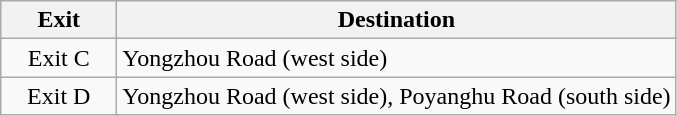<table class="wikitable">
<tr>
<th style="width:70px" colspan="2">Exit</th>
<th>Destination</th>
</tr>
<tr>
<td align="center" colspan="2">Exit C</td>
<td>Yongzhou Road (west side)</td>
</tr>
<tr>
<td align="center" colspan="2">Exit D</td>
<td>Yongzhou Road (west side), Poyanghu Road (south side)</td>
</tr>
</table>
